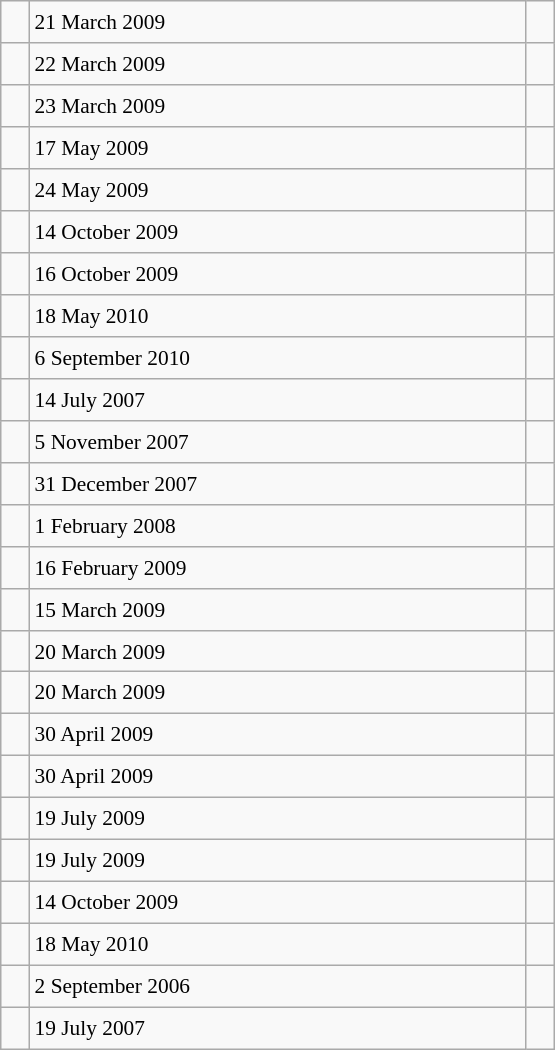<table class="wikitable" style="font-size: 89%; float: left; width: 26em; margin-right: 1em; height: 700px">
<tr>
<td></td>
<td>21 March 2009</td>
<td></td>
</tr>
<tr>
<td></td>
<td>22 March 2009</td>
<td></td>
</tr>
<tr>
<td></td>
<td>23 March 2009</td>
<td></td>
</tr>
<tr>
<td></td>
<td>17 May 2009</td>
<td></td>
</tr>
<tr>
<td></td>
<td>24 May 2009</td>
<td></td>
</tr>
<tr>
<td></td>
<td>14 October 2009</td>
<td></td>
</tr>
<tr>
<td></td>
<td>16 October 2009</td>
<td></td>
</tr>
<tr>
<td></td>
<td>18 May 2010</td>
<td></td>
</tr>
<tr>
<td></td>
<td>6 September 2010</td>
<td></td>
</tr>
<tr>
<td></td>
<td>14 July 2007</td>
<td></td>
</tr>
<tr>
<td></td>
<td>5 November 2007</td>
<td></td>
</tr>
<tr>
<td></td>
<td>31 December 2007</td>
<td></td>
</tr>
<tr>
<td></td>
<td>1 February 2008</td>
<td></td>
</tr>
<tr>
<td></td>
<td>16 February 2009</td>
<td></td>
</tr>
<tr>
<td></td>
<td>15 March 2009</td>
<td></td>
</tr>
<tr>
<td></td>
<td>20 March 2009</td>
<td></td>
</tr>
<tr>
<td></td>
<td>20 March 2009</td>
<td></td>
</tr>
<tr>
<td></td>
<td>30 April 2009</td>
<td></td>
</tr>
<tr>
<td></td>
<td>30 April 2009</td>
<td></td>
</tr>
<tr>
<td></td>
<td>19 July 2009</td>
<td></td>
</tr>
<tr>
<td></td>
<td>19 July 2009</td>
<td></td>
</tr>
<tr>
<td></td>
<td>14 October 2009</td>
<td></td>
</tr>
<tr>
<td></td>
<td>18 May 2010</td>
<td></td>
</tr>
<tr>
<td></td>
<td>2 September 2006</td>
<td></td>
</tr>
<tr>
<td></td>
<td>19 July 2007</td>
<td></td>
</tr>
</table>
